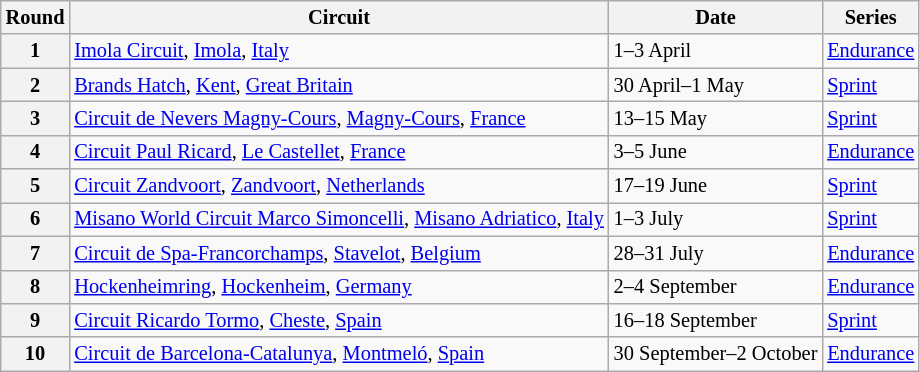<table class="wikitable" style="font-size:85%">
<tr>
<th>Round</th>
<th>Circuit</th>
<th>Date</th>
<th>Series</th>
</tr>
<tr>
<th>1</th>
<td> <a href='#'>Imola Circuit</a>, <a href='#'>Imola</a>, <a href='#'>Italy</a></td>
<td>1–3 April</td>
<td><a href='#'>Endurance</a></td>
</tr>
<tr>
<th>2</th>
<td> <a href='#'>Brands Hatch</a>, <a href='#'>Kent</a>, <a href='#'>Great Britain</a></td>
<td>30 April–1 May</td>
<td><a href='#'>Sprint</a></td>
</tr>
<tr>
<th>3</th>
<td> <a href='#'>Circuit de Nevers Magny-Cours</a>, <a href='#'>Magny-Cours</a>, <a href='#'>France</a></td>
<td>13–15 May</td>
<td><a href='#'>Sprint</a></td>
</tr>
<tr>
<th>4</th>
<td> <a href='#'>Circuit Paul Ricard</a>, <a href='#'>Le Castellet</a>, <a href='#'>France</a></td>
<td>3–5 June</td>
<td><a href='#'>Endurance</a></td>
</tr>
<tr>
<th>5</th>
<td> <a href='#'>Circuit Zandvoort</a>, <a href='#'>Zandvoort</a>, <a href='#'>Netherlands</a></td>
<td>17–19 June</td>
<td><a href='#'>Sprint</a></td>
</tr>
<tr>
<th>6</th>
<td> <a href='#'>Misano World Circuit Marco Simoncelli</a>, <a href='#'>Misano Adriatico</a>, <a href='#'>Italy</a></td>
<td>1–3 July</td>
<td><a href='#'>Sprint</a></td>
</tr>
<tr>
<th>7</th>
<td> <a href='#'>Circuit de Spa-Francorchamps</a>, <a href='#'>Stavelot</a>, <a href='#'>Belgium</a></td>
<td>28–31 July</td>
<td><a href='#'>Endurance</a></td>
</tr>
<tr>
<th>8</th>
<td> <a href='#'>Hockenheimring</a>, <a href='#'>Hockenheim</a>, <a href='#'>Germany</a></td>
<td>2–4 September</td>
<td><a href='#'>Endurance</a></td>
</tr>
<tr>
<th>9</th>
<td> <a href='#'>Circuit Ricardo Tormo</a>, <a href='#'>Cheste</a>, <a href='#'>Spain</a></td>
<td>16–18 September</td>
<td><a href='#'>Sprint</a></td>
</tr>
<tr>
<th>10</th>
<td> <a href='#'>Circuit de Barcelona-Catalunya</a>, <a href='#'>Montmeló</a>, <a href='#'>Spain</a></td>
<td>30 September–2 October</td>
<td><a href='#'>Endurance</a></td>
</tr>
</table>
